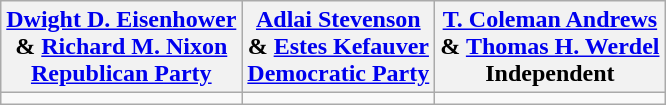<table class="wikitable" style="text-align:center;">
<tr>
<th><a href='#'>Dwight D. Eisenhower</a><br> & <a href='#'>Richard M. Nixon</a><br><a href='#'>Republican Party</a></th>
<th><a href='#'>Adlai Stevenson</a><br> & <a href='#'>Estes Kefauver</a><br><a href='#'>Democratic Party</a></th>
<th><a href='#'>T. Coleman Andrews</a><br> & <a href='#'>Thomas H. Werdel</a><br>Independent</th>
</tr>
<tr>
<td></td>
<td></td>
<td></td>
</tr>
</table>
